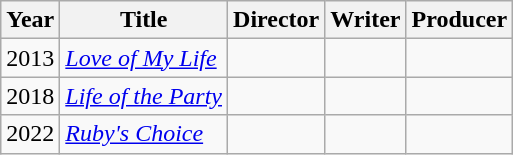<table class="wikitable">
<tr>
<th>Year</th>
<th>Title</th>
<th>Director</th>
<th>Writer</th>
<th>Producer</th>
</tr>
<tr>
<td>2013</td>
<td><em><a href='#'>Love of My Life</a></em></td>
<td></td>
<td></td>
<td></td>
</tr>
<tr>
<td>2018</td>
<td><em><a href='#'>Life of the Party</a></em></td>
<td></td>
<td></td>
<td></td>
</tr>
<tr>
<td>2022</td>
<td><em><a href='#'>Ruby's Choice</a></em></td>
<td></td>
<td></td>
<td></td>
</tr>
</table>
